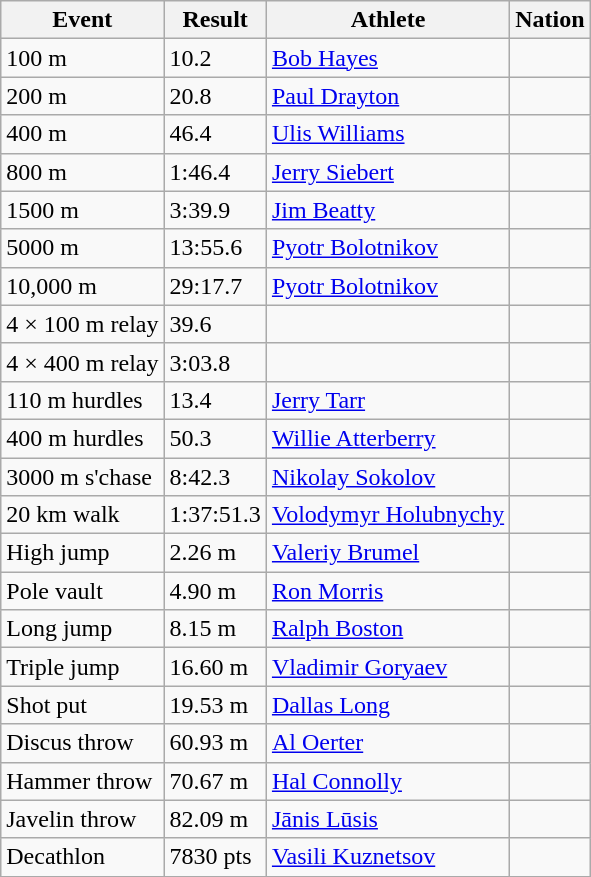<table class = "wikitable">
<tr>
<th>Event</th>
<th>Result</th>
<th>Athlete</th>
<th>Nation</th>
</tr>
<tr>
<td>100 m</td>
<td>10.2</td>
<td><a href='#'>Bob Hayes</a></td>
<td></td>
</tr>
<tr>
<td>200 m</td>
<td>20.8</td>
<td><a href='#'>Paul Drayton</a></td>
<td></td>
</tr>
<tr>
<td>400 m</td>
<td>46.4</td>
<td><a href='#'>Ulis Williams</a></td>
<td></td>
</tr>
<tr>
<td>800 m</td>
<td>1:46.4</td>
<td><a href='#'>Jerry Siebert</a></td>
<td></td>
</tr>
<tr>
<td>1500 m</td>
<td>3:39.9</td>
<td><a href='#'>Jim Beatty</a></td>
<td></td>
</tr>
<tr>
<td>5000 m</td>
<td>13:55.6</td>
<td><a href='#'>Pyotr Bolotnikov</a></td>
<td></td>
</tr>
<tr>
<td>10,000 m</td>
<td>29:17.7</td>
<td><a href='#'>Pyotr Bolotnikov</a></td>
<td></td>
</tr>
<tr>
<td>4 × 100 m relay</td>
<td>39.6</td>
<td></td>
<td></td>
</tr>
<tr>
<td>4 × 400 m relay</td>
<td>3:03.8</td>
<td></td>
<td></td>
</tr>
<tr>
<td>110 m hurdles</td>
<td>13.4</td>
<td><a href='#'>Jerry Tarr</a></td>
<td></td>
</tr>
<tr>
<td>400 m hurdles</td>
<td>50.3</td>
<td><a href='#'>Willie Atterberry</a></td>
<td></td>
</tr>
<tr>
<td>3000 m s'chase</td>
<td>8:42.3</td>
<td><a href='#'>Nikolay Sokolov</a></td>
<td></td>
</tr>
<tr>
<td>20 km walk</td>
<td>1:37:51.3</td>
<td><a href='#'>Volodymyr Holubnychy</a></td>
<td></td>
</tr>
<tr>
<td>High jump</td>
<td>2.26 m</td>
<td><a href='#'>Valeriy Brumel</a></td>
<td></td>
</tr>
<tr>
<td>Pole vault</td>
<td>4.90 m</td>
<td><a href='#'>Ron Morris</a></td>
<td></td>
</tr>
<tr>
<td>Long jump</td>
<td>8.15 m</td>
<td><a href='#'>Ralph Boston</a></td>
<td></td>
</tr>
<tr>
<td>Triple jump</td>
<td>16.60 m</td>
<td><a href='#'>Vladimir Goryaev</a></td>
<td></td>
</tr>
<tr>
<td>Shot put</td>
<td>19.53 m</td>
<td><a href='#'>Dallas Long</a></td>
<td></td>
</tr>
<tr>
<td>Discus throw</td>
<td>60.93 m</td>
<td><a href='#'>Al Oerter</a></td>
<td></td>
</tr>
<tr>
<td>Hammer throw</td>
<td>70.67 m</td>
<td><a href='#'>Hal Connolly</a></td>
<td></td>
</tr>
<tr>
<td>Javelin throw</td>
<td>82.09 m</td>
<td><a href='#'>Jānis Lūsis</a></td>
<td></td>
</tr>
<tr>
<td>Decathlon</td>
<td>7830 pts</td>
<td><a href='#'>Vasili Kuznetsov</a></td>
<td></td>
</tr>
</table>
